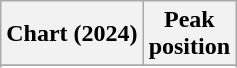<table class="wikitable sortable plainrowheaders" style="text-align:center">
<tr>
<th scope="col">Chart (2024)</th>
<th scope="col">Peak<br>position</th>
</tr>
<tr>
</tr>
<tr>
</tr>
<tr>
</tr>
<tr>
</tr>
<tr>
</tr>
</table>
